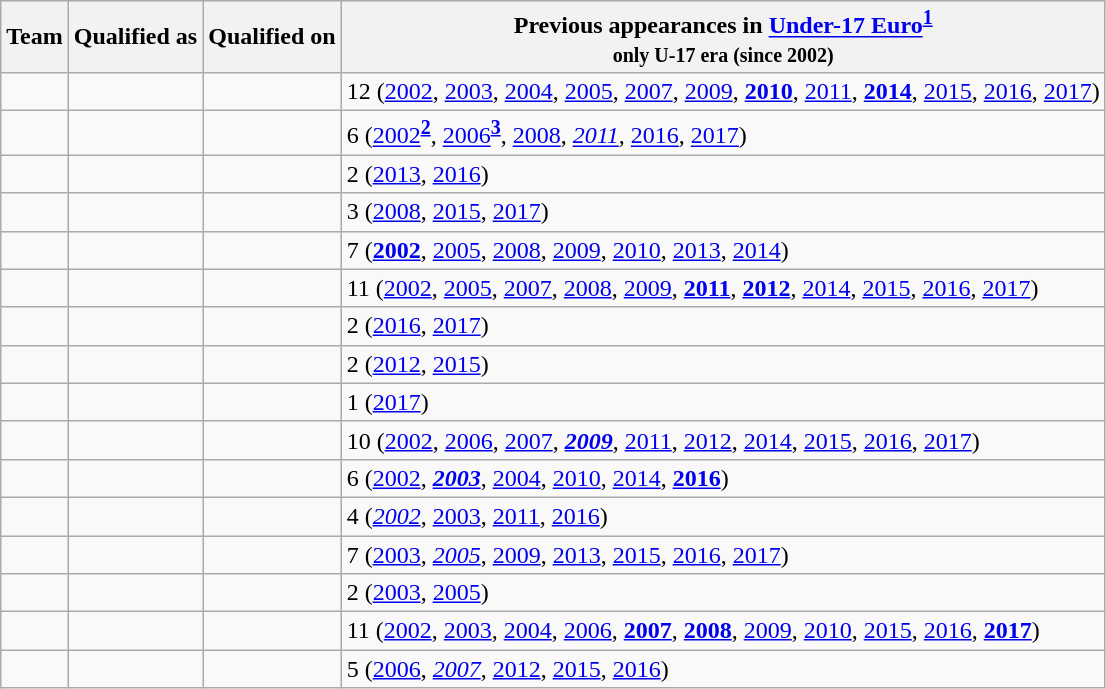<table class="wikitable sortable">
<tr>
<th>Team</th>
<th>Qualified as</th>
<th>Qualified on</th>
<th data-sort-type="number">Previous appearances in <a href='#'>Under-17 Euro</a><sup><strong><a href='#'>1</a></strong></sup><br><small>only U-17 era (since 2002)</small></th>
</tr>
<tr>
<td></td>
<td></td>
<td></td>
<td>12 (<a href='#'>2002</a>, <a href='#'>2003</a>, <a href='#'>2004</a>, <a href='#'>2005</a>, <a href='#'>2007</a>, <a href='#'>2009</a>, <strong><a href='#'>2010</a></strong>, <a href='#'>2011</a>, <strong><a href='#'>2014</a></strong>, <a href='#'>2015</a>, <a href='#'>2016</a>, <a href='#'>2017</a>)</td>
</tr>
<tr>
<td></td>
<td></td>
<td></td>
<td>6 (<a href='#'>2002</a><sup><strong><a href='#'>2</a></strong></sup>, <a href='#'>2006</a><sup><strong><a href='#'>3</a></strong></sup>, <a href='#'>2008</a>, <em><a href='#'>2011</a></em>, <a href='#'>2016</a>, <a href='#'>2017</a>)</td>
</tr>
<tr>
<td></td>
<td></td>
<td></td>
<td>2 (<a href='#'>2013</a>, <a href='#'>2016</a>)</td>
</tr>
<tr>
<td></td>
<td></td>
<td></td>
<td>3 (<a href='#'>2008</a>, <a href='#'>2015</a>, <a href='#'>2017</a>)</td>
</tr>
<tr>
<td></td>
<td></td>
<td></td>
<td>7 (<strong><a href='#'>2002</a></strong>, <a href='#'>2005</a>, <a href='#'>2008</a>, <a href='#'>2009</a>, <a href='#'>2010</a>, <a href='#'>2013</a>, <a href='#'>2014</a>)</td>
</tr>
<tr>
<td></td>
<td></td>
<td></td>
<td>11 (<a href='#'>2002</a>, <a href='#'>2005</a>, <a href='#'>2007</a>, <a href='#'>2008</a>, <a href='#'>2009</a>, <strong><a href='#'>2011</a></strong>, <strong><a href='#'>2012</a></strong>, <a href='#'>2014</a>, <a href='#'>2015</a>, <a href='#'>2016</a>, <a href='#'>2017</a>)</td>
</tr>
<tr>
<td></td>
<td></td>
<td></td>
<td>2 (<a href='#'>2016</a>, <a href='#'>2017</a>)</td>
</tr>
<tr>
<td></td>
<td></td>
<td></td>
<td>2 (<a href='#'>2012</a>, <a href='#'>2015</a>)</td>
</tr>
<tr>
<td></td>
<td></td>
<td></td>
<td>1 (<a href='#'>2017</a>)</td>
</tr>
<tr>
<td></td>
<td></td>
<td></td>
<td>10 (<a href='#'>2002</a>, <a href='#'>2006</a>, <a href='#'>2007</a>, <strong><em><a href='#'>2009</a></em></strong>, <a href='#'>2011</a>, <a href='#'>2012</a>, <a href='#'>2014</a>, <a href='#'>2015</a>, <a href='#'>2016</a>, <a href='#'>2017</a>)</td>
</tr>
<tr>
<td></td>
<td></td>
<td></td>
<td>6 (<a href='#'>2002</a>, <strong><em><a href='#'>2003</a></em></strong>, <a href='#'>2004</a>, <a href='#'>2010</a>, <a href='#'>2014</a>, <strong><a href='#'>2016</a></strong>)</td>
</tr>
<tr>
<td></td>
<td></td>
<td></td>
<td>4 (<em><a href='#'>2002</a></em>, <a href='#'>2003</a>, <a href='#'>2011</a>, <a href='#'>2016</a>)</td>
</tr>
<tr>
<td></td>
<td></td>
<td></td>
<td>7 (<a href='#'>2003</a>, <em><a href='#'>2005</a></em>, <a href='#'>2009</a>, <a href='#'>2013</a>, <a href='#'>2015</a>, <a href='#'>2016</a>, <a href='#'>2017</a>)</td>
</tr>
<tr>
<td></td>
<td></td>
<td></td>
<td>2 (<a href='#'>2003</a>, <a href='#'>2005</a>)</td>
</tr>
<tr>
<td></td>
<td></td>
<td></td>
<td>11 (<a href='#'>2002</a>, <a href='#'>2003</a>, <a href='#'>2004</a>, <a href='#'>2006</a>, <strong><a href='#'>2007</a></strong>, <strong><a href='#'>2008</a></strong>, <a href='#'>2009</a>, <a href='#'>2010</a>, <a href='#'>2015</a>, <a href='#'>2016</a>, <strong><a href='#'>2017</a></strong>)</td>
</tr>
<tr>
<td></td>
<td></td>
<td></td>
<td>5 (<a href='#'>2006</a>, <em><a href='#'>2007</a></em>, <a href='#'>2012</a>, <a href='#'>2015</a>, <a href='#'>2016</a>)</td>
</tr>
</table>
